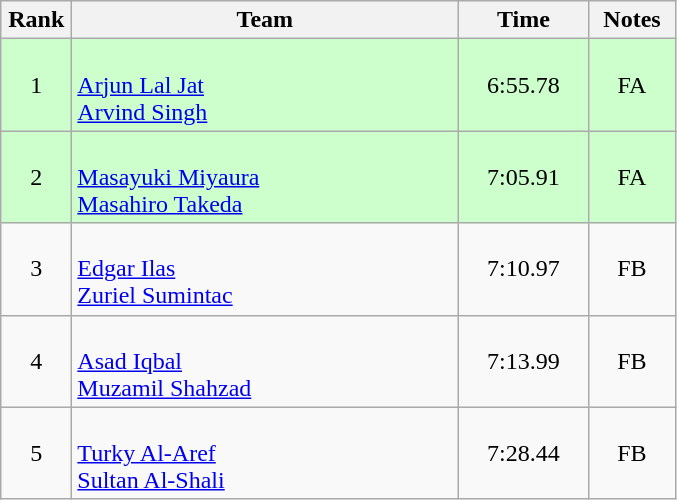<table class=wikitable style="text-align:center">
<tr>
<th width=40>Rank</th>
<th width=250>Team</th>
<th width=80>Time</th>
<th width=50>Notes</th>
</tr>
<tr bgcolor="ccffcc">
<td>1</td>
<td align="left"><br><a href='#'>Arjun Lal Jat</a><br><a href='#'>Arvind Singh</a></td>
<td>6:55.78</td>
<td>FA</td>
</tr>
<tr bgcolor="ccffcc">
<td>2</td>
<td align="left"><br><a href='#'>Masayuki Miyaura</a><br><a href='#'>Masahiro Takeda</a></td>
<td>7:05.91</td>
<td>FA</td>
</tr>
<tr>
<td>3</td>
<td align="left"><br><a href='#'>Edgar Ilas</a><br><a href='#'>Zuriel Sumintac</a></td>
<td>7:10.97</td>
<td>FB</td>
</tr>
<tr>
<td>4</td>
<td align="left"><br><a href='#'>Asad Iqbal</a><br><a href='#'>Muzamil Shahzad</a></td>
<td>7:13.99</td>
<td>FB</td>
</tr>
<tr>
<td>5</td>
<td align="left"><br><a href='#'>Turky Al-Aref</a><br><a href='#'>Sultan Al-Shali</a></td>
<td>7:28.44</td>
<td>FB</td>
</tr>
</table>
